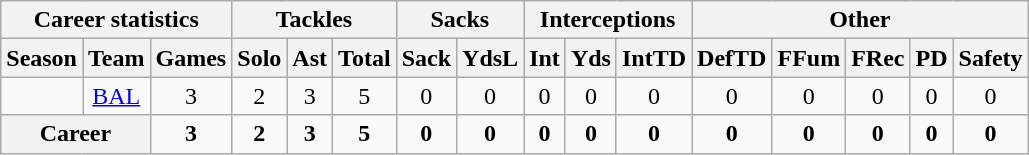<table class="wikitable" style="text-align: center;">
<tr>
<th colspan="3">Career statistics</th>
<th colspan="3">Tackles</th>
<th colspan="2">Sacks</th>
<th colspan="3">Interceptions</th>
<th colspan="5">Other</th>
</tr>
<tr>
<th>Season</th>
<th>Team</th>
<th>Games</th>
<th>Solo</th>
<th>Ast</th>
<th>Total</th>
<th>Sack</th>
<th>YdsL</th>
<th>Int</th>
<th>Yds</th>
<th>IntTD</th>
<th>DefTD</th>
<th>FFum</th>
<th>FRec</th>
<th>PD</th>
<th>Safety</th>
</tr>
<tr>
<td></td>
<td><a href='#'>BAL</a></td>
<td>3</td>
<td>2</td>
<td>3</td>
<td>5</td>
<td>0</td>
<td>0</td>
<td>0</td>
<td>0</td>
<td>0</td>
<td>0</td>
<td>0</td>
<td>0</td>
<td>0</td>
<td>0</td>
</tr>
<tr>
<th colspan=2>Career</th>
<td><strong>3</strong></td>
<td><strong>2</strong></td>
<td><strong>3</strong></td>
<td><strong>5</strong></td>
<td><strong>0</strong></td>
<td><strong>0</strong></td>
<td><strong>0</strong></td>
<td><strong>0</strong></td>
<td><strong>0</strong></td>
<td><strong>0</strong></td>
<td><strong>0</strong></td>
<td><strong>0</strong></td>
<td><strong>0</strong></td>
<td><strong>0</strong></td>
</tr>
</table>
